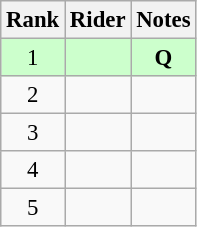<table class="wikitable" style="font-size:95%" style="width:25em;">
<tr>
<th>Rank</th>
<th>Rider</th>
<th>Notes</th>
</tr>
<tr bgcolor=ccffcc>
<td align=center>1</td>
<td></td>
<td align=center><strong>Q</strong></td>
</tr>
<tr>
<td align=center>2</td>
<td></td>
<td></td>
</tr>
<tr>
<td align=center>3</td>
<td></td>
<td></td>
</tr>
<tr>
<td align=center>4</td>
<td></td>
<td></td>
</tr>
<tr>
<td align=center>5</td>
<td></td>
<td></td>
</tr>
</table>
